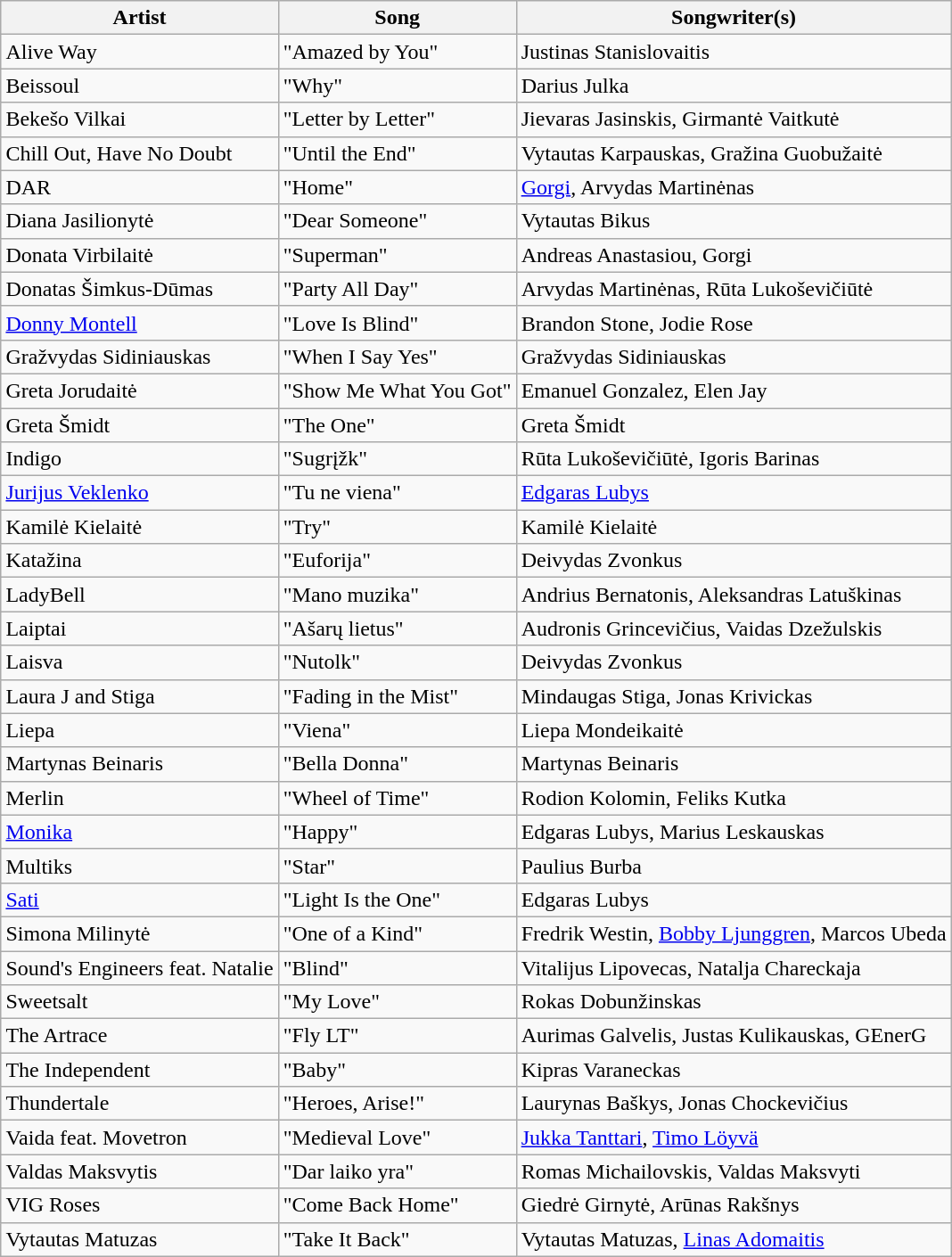<table class="wikitable sortable" style="margin: 1em auto 1em auto; text-align:left">
<tr>
<th>Artist</th>
<th>Song</th>
<th>Songwriter(s)</th>
</tr>
<tr>
<td>Alive Way</td>
<td>"Amazed by You"</td>
<td>Justinas Stanislovaitis</td>
</tr>
<tr>
<td>Beissoul</td>
<td>"Why"</td>
<td>Darius Julka</td>
</tr>
<tr>
<td>Bekešo Vilkai</td>
<td>"Letter by Letter"</td>
<td>Jievaras Jasinskis, Girmantė Vaitkutė</td>
</tr>
<tr>
<td>Chill Out, Have No Doubt</td>
<td>"Until the End"</td>
<td>Vytautas Karpauskas, Gražina Guobužaitė</td>
</tr>
<tr>
<td>DAR</td>
<td>"Home"</td>
<td><a href='#'>Gorgi</a>, Arvydas Martinėnas</td>
</tr>
<tr>
<td>Diana Jasilionytė</td>
<td>"Dear Someone"</td>
<td>Vytautas Bikus</td>
</tr>
<tr>
<td>Donata Virbilaitė</td>
<td>"Superman"</td>
<td>Andreas Anastasiou, Gorgi</td>
</tr>
<tr>
<td>Donatas Šimkus-Dūmas</td>
<td>"Party All Day"</td>
<td>Arvydas Martinėnas, Rūta Lukoševičiūtė</td>
</tr>
<tr>
<td><a href='#'>Donny Montell</a></td>
<td>"Love Is Blind"</td>
<td>Brandon Stone, Jodie Rose</td>
</tr>
<tr>
<td>Gražvydas Sidiniauskas</td>
<td>"When I Say Yes"</td>
<td>Gražvydas Sidiniauskas</td>
</tr>
<tr>
<td>Greta Jorudaitė</td>
<td>"Show Me What You Got"</td>
<td>Emanuel Gonzalez, Elen Jay</td>
</tr>
<tr>
<td>Greta Šmidt</td>
<td>"The One"</td>
<td>Greta Šmidt</td>
</tr>
<tr>
<td>Indigo</td>
<td>"Sugrįžk"</td>
<td>Rūta Lukoševičiūtė, Igoris Barinas</td>
</tr>
<tr>
<td><a href='#'>Jurijus Veklenko</a></td>
<td>"Tu ne viena"</td>
<td><a href='#'>Edgaras Lubys</a></td>
</tr>
<tr>
<td>Kamilė Kielaitė</td>
<td>"Try"</td>
<td>Kamilė Kielaitė</td>
</tr>
<tr>
<td>Katažina</td>
<td>"Euforija"</td>
<td>Deivydas Zvonkus</td>
</tr>
<tr>
<td>LadyBell</td>
<td>"Mano muzika"</td>
<td>Andrius Bernatonis, Aleksandras Latuškinas</td>
</tr>
<tr>
<td>Laiptai</td>
<td>"Ašarų lietus"</td>
<td>Audronis Grincevičius, Vaidas Dzežulskis</td>
</tr>
<tr>
<td>Laisva</td>
<td>"Nutolk"</td>
<td>Deivydas Zvonkus</td>
</tr>
<tr>
<td>Laura J and Stiga</td>
<td>"Fading in the Mist"</td>
<td>Mindaugas Stiga, Jonas Krivickas</td>
</tr>
<tr>
<td>Liepa</td>
<td>"Viena"</td>
<td>Liepa Mondeikaitė</td>
</tr>
<tr>
<td>Martynas Beinaris</td>
<td>"Bella Donna"</td>
<td>Martynas Beinaris</td>
</tr>
<tr>
<td>Merlin</td>
<td>"Wheel of Time"</td>
<td>Rodion Kolomin, Feliks Kutka</td>
</tr>
<tr>
<td><a href='#'>Monika</a></td>
<td>"Happy"</td>
<td>Edgaras Lubys, Marius Leskauskas</td>
</tr>
<tr>
<td>Multiks</td>
<td>"Star"</td>
<td>Paulius Burba</td>
</tr>
<tr>
<td><a href='#'>Sati</a></td>
<td>"Light Is the One"</td>
<td>Edgaras Lubys</td>
</tr>
<tr>
<td>Simona Milinytė</td>
<td>"One of a Kind"</td>
<td>Fredrik Westin, <a href='#'>Bobby Ljunggren</a>, Marcos Ubeda</td>
</tr>
<tr>
<td>Sound's Engineers feat. Natalie</td>
<td>"Blind"</td>
<td>Vitalijus Lipovecas, Natalja Chareckaja</td>
</tr>
<tr>
<td>Sweetsalt</td>
<td>"My Love"</td>
<td>Rokas Dobunžinskas</td>
</tr>
<tr>
<td>The Artrace</td>
<td>"Fly LT"</td>
<td>Aurimas Galvelis, Justas Kulikauskas, GEnerG</td>
</tr>
<tr>
<td>The Independent</td>
<td>"Baby"</td>
<td>Kipras Varaneckas</td>
</tr>
<tr>
<td>Thundertale</td>
<td>"Heroes, Arise!"</td>
<td>Laurynas Baškys, Jonas Chockevičius</td>
</tr>
<tr>
<td>Vaida feat. Movetron</td>
<td>"Medieval Love"</td>
<td><a href='#'>Jukka Tanttari</a>, <a href='#'>Timo Löyvä</a></td>
</tr>
<tr>
<td>Valdas Maksvytis</td>
<td>"Dar laiko yra"</td>
<td>Romas Michailovskis, Valdas Maksvyti</td>
</tr>
<tr>
<td>VIG Roses</td>
<td>"Come Back Home"</td>
<td>Giedrė Girnytė, Arūnas Rakšnys</td>
</tr>
<tr>
<td>Vytautas Matuzas</td>
<td>"Take It Back"</td>
<td>Vytautas Matuzas, <a href='#'>Linas Adomaitis</a></td>
</tr>
</table>
